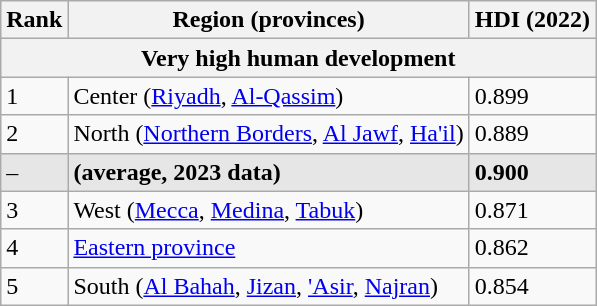<table class="wikitable sortable">
<tr>
<th>Rank</th>
<th>Region (provinces)</th>
<th>HDI (2022)</th>
</tr>
<tr>
<th colspan="3" style="color:090;">Very high human development</th>
</tr>
<tr>
<td>1</td>
<td>Center (<a href='#'>Riyadh</a>, <a href='#'>Al-Qassim</a>)</td>
<td>0.899</td>
</tr>
<tr>
<td>2</td>
<td>North (<a href='#'>Northern Borders</a>, <a href='#'>Al Jawf</a>, <a href='#'>Ha'il</a>)</td>
<td>0.889</td>
</tr>
<tr style="background:#e6e6e6">
<td>–</td>
<td><strong> (average, 2023 data)</strong></td>
<td><strong>0.900</strong></td>
</tr>
<tr>
<td>3</td>
<td>West (<a href='#'>Mecca</a>, <a href='#'>Medina</a>, <a href='#'>Tabuk</a>)</td>
<td>0.871</td>
</tr>
<tr>
<td>4</td>
<td><a href='#'>Eastern province</a></td>
<td>0.862</td>
</tr>
<tr>
<td>5</td>
<td>South (<a href='#'>Al Bahah</a>, <a href='#'>Jizan</a>, <a href='#'>'Asir</a>, <a href='#'>Najran</a>)</td>
<td>0.854</td>
</tr>
</table>
